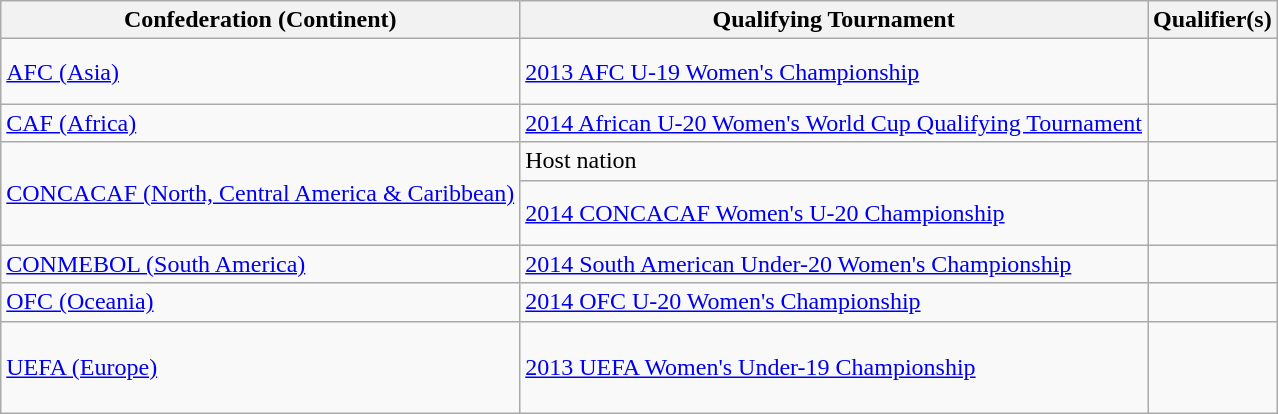<table class=wikitable>
<tr>
<th>Confederation (Continent)</th>
<th>Qualifying Tournament</th>
<th>Qualifier(s)</th>
</tr>
<tr>
<td><a href='#'>AFC (Asia)</a></td>
<td><a href='#'>2013 AFC U-19 Women's Championship</a></td>
<td><br><br></td>
</tr>
<tr>
<td><a href='#'>CAF (Africa)</a></td>
<td><a href='#'>2014 African U-20 Women's World Cup Qualifying Tournament</a></td>
<td><br></td>
</tr>
<tr>
<td rowspan=2><a href='#'>CONCACAF (North, Central America & Caribbean)</a></td>
<td>Host nation</td>
<td></td>
</tr>
<tr>
<td><a href='#'>2014 CONCACAF Women's U-20 Championship</a></td>
<td><br><br></td>
</tr>
<tr>
<td><a href='#'>CONMEBOL (South America)</a></td>
<td><a href='#'>2014 South American Under-20 Women's Championship</a></td>
<td><br></td>
</tr>
<tr>
<td><a href='#'>OFC (Oceania)</a></td>
<td><a href='#'>2014 OFC U-20 Women's Championship</a></td>
<td></td>
</tr>
<tr>
<td><a href='#'>UEFA (Europe)</a></td>
<td><a href='#'>2013 UEFA Women's Under-19 Championship</a></td>
<td><br><br><br></td>
</tr>
</table>
